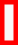<table class="wikitable" style="border: 3px solid red">
<tr>
<td><br></td>
</tr>
</table>
